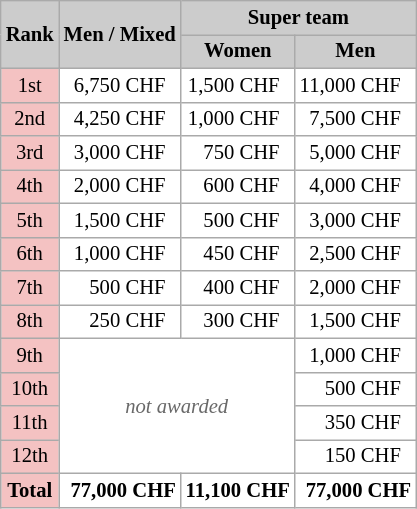<table class="wikitable" style="background:#fff; font-size:86%">
<tr style="background:#ccc; text-align:center;">
<th rowspan="2" style="background:#ccc;">Rank</th>
<th rowspan="2" style="background:#ccc;">Men / Mixed</th>
<th colspan="2" style="background:#ccc;">Super team</th>
</tr>
<tr style="background:#ccc; text-align:center;">
<th style="background:#ccc;">Women</th>
<th style="background:#ccc;">Men</th>
</tr>
<tr>
<td bgcolor=#F4C2C2 align=center>1st</td>
<td align=right>6,750 CHF  </td>
<td align=right>1,500 CHF  </td>
<td align=right>11,000 CHF  </td>
</tr>
<tr>
<td bgcolor=#F4C2C2 align=center>2nd</td>
<td align=right>4,250 CHF  </td>
<td align=right>1,000 CHF  </td>
<td align=right>7,500 CHF  </td>
</tr>
<tr>
<td bgcolor=#F4C2C2 align=center>3rd</td>
<td align=right>3,000 CHF  </td>
<td align=right>750 CHF  </td>
<td align=right>5,000 CHF  </td>
</tr>
<tr>
<td bgcolor=#F4C2C2 align=center>4th</td>
<td align=right>2,000 CHF  </td>
<td align=right>600 CHF  </td>
<td align=right>4,000 CHF  </td>
</tr>
<tr>
<td bgcolor=#F4C2C2 align=center>5th</td>
<td align=right>1,500 CHF  </td>
<td align=right>500 CHF  </td>
<td align=right>3,000 CHF  </td>
</tr>
<tr>
<td bgcolor=#F4C2C2 align=center>6th</td>
<td align=right>1,000 CHF  </td>
<td align=right>450 CHF  </td>
<td align=right>2,500 CHF  </td>
</tr>
<tr>
<td bgcolor=#F4C2C2 align=center>7th</td>
<td align=right>500 CHF  </td>
<td align=right>400 CHF  </td>
<td align=right>2,000 CHF  </td>
</tr>
<tr>
<td bgcolor=#F4C2C2 align=center>8th</td>
<td align=right>250 CHF  </td>
<td align=right>300 CHF  </td>
<td align=right>1,500 CHF  </td>
</tr>
<tr>
<td bgcolor=#F4C2C2 align=center>9th</td>
<td align=center rowspan=4 colspan=2 style=color:#696969><em>not awarded</em></td>
<td align=right>1,000 CHF  </td>
</tr>
<tr>
<td bgcolor=#F4C2C2 align=center>10th</td>
<td align=right>500 CHF  </td>
</tr>
<tr>
<td bgcolor=#F4C2C2 align=center>11th</td>
<td align=right>350 CHF  </td>
</tr>
<tr>
<td bgcolor=#F4C2C2 align=center>12th</td>
<td align=right>150 CHF  </td>
</tr>
<tr>
<td bgcolor=#F4C2C2 align=center bgcolor=#F0EAD6><strong>Total</strong></td>
<td align=right><strong>77,000 CHF</strong></td>
<td align=right><strong>11,100 CHF</strong></td>
<td align=right><strong>77,000 CHF</strong></td>
</tr>
</table>
